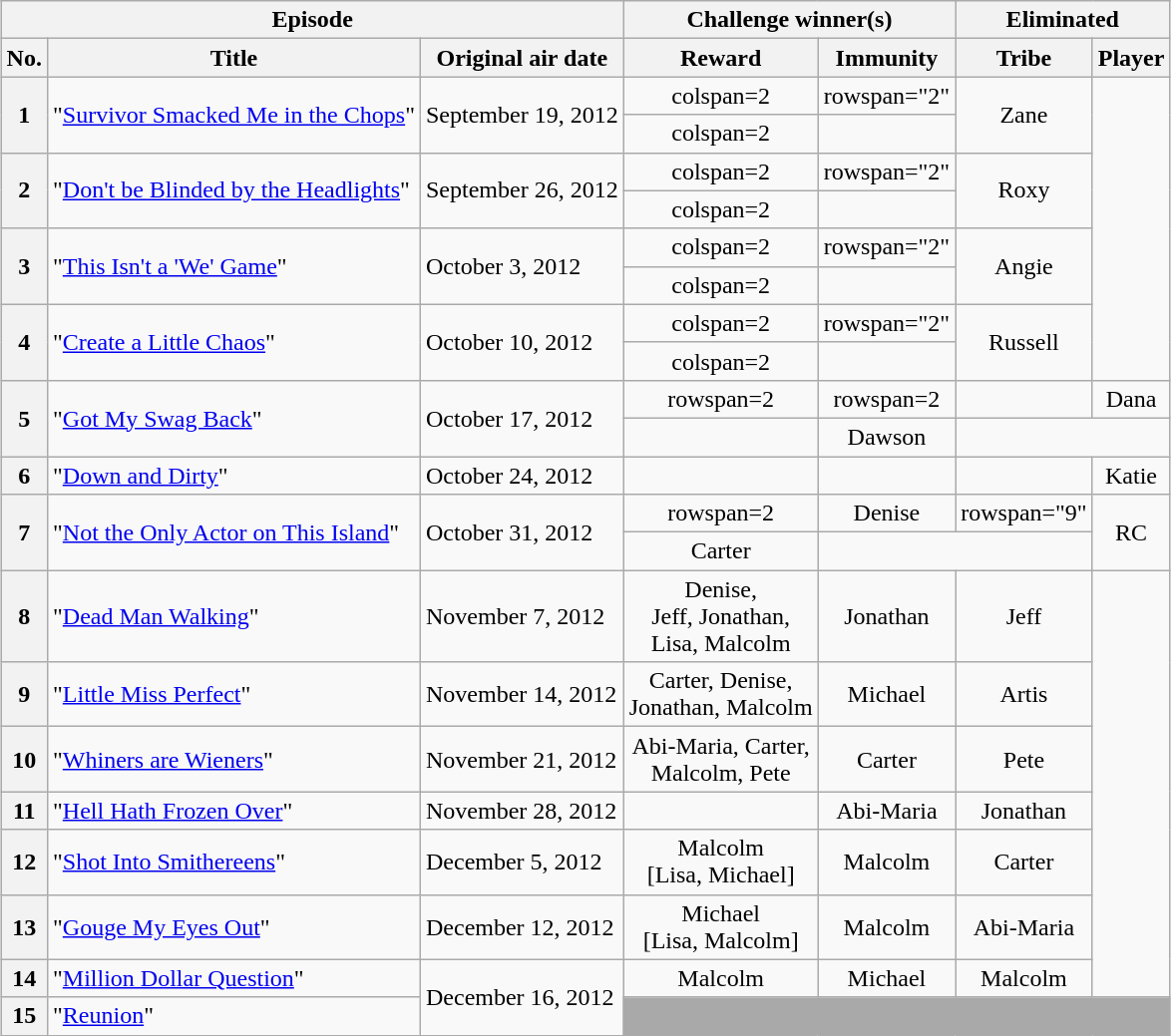<table class="wikitable" style="margin:auto; text-align:center">
<tr>
<th colspan=3>Episode</th>
<th colspan=2>Challenge winner(s)</th>
<th colspan="2">Eliminated</th>
</tr>
<tr>
<th>No.</th>
<th>Title</th>
<th>Original air date</th>
<th>Reward</th>
<th>Immunity</th>
<th>Tribe</th>
<th>Player</th>
</tr>
<tr>
<th rowspan="2">1</th>
<td rowspan="2" style="text-align:left;">"<a href='#'>Survivor Smacked Me in the Chops</a>"</td>
<td rowspan="2" style="text-align:left;">September 19, 2012</td>
<td>colspan=2 </td>
<td>rowspan="2" </td>
<td rowspan=2>Zane</td>
</tr>
<tr>
<td>colspan=2 </td>
</tr>
<tr>
<th rowspan="2">2</th>
<td rowspan="2" style="text-align:left;">"<a href='#'>Don't be Blinded by the Headlights</a>"</td>
<td rowspan="2" style="text-align:left;">September 26, 2012</td>
<td>colspan=2 </td>
<td>rowspan="2" </td>
<td rowspan=2>Roxy</td>
</tr>
<tr>
<td>colspan=2 </td>
</tr>
<tr>
<th rowspan="2">3</th>
<td rowspan="2" style="text-align:left;">"<a href='#'>This Isn't a 'We' Game</a>"</td>
<td rowspan="2" style="text-align:left;">October 3, 2012</td>
<td>colspan=2 </td>
<td>rowspan="2" </td>
<td rowspan=2>Angie</td>
</tr>
<tr>
<td>colspan=2 </td>
</tr>
<tr>
<th rowspan="2">4</th>
<td rowspan="2" style="text-align:left;">"<a href='#'>Create a Little Chaos</a>"</td>
<td rowspan="2" style="text-align:left;">October 10, 2012</td>
<td>colspan=2 </td>
<td>rowspan="2" </td>
<td rowspan=2>Russell</td>
</tr>
<tr>
<td>colspan=2 </td>
</tr>
<tr>
<th rowspan="2">5</th>
<td rowspan="2" style="text-align:left;">"<a href='#'>Got My Swag Back</a>"</td>
<td rowspan="2" style="text-align:left;">October 17, 2012</td>
<td>rowspan=2 </td>
<td>rowspan=2 </td>
<td></td>
<td>Dana</td>
</tr>
<tr>
<td></td>
<td>Dawson</td>
</tr>
<tr>
<th>6</th>
<td align="left">"<a href='#'>Down and Dirty</a>"</td>
<td align="left">October 24, 2012</td>
<td></td>
<td></td>
<td></td>
<td>Katie</td>
</tr>
<tr>
<th rowspan="2">7</th>
<td rowspan="2" style="text-align:left;">"<a href='#'>Not the Only Actor on This Island</a>"</td>
<td rowspan="2" style="text-align:left;">October 31, 2012</td>
<td>rowspan=2 </td>
<td>Denise</td>
<td>rowspan="9" </td>
<td rowspan=2>RC</td>
</tr>
<tr>
<td>Carter</td>
</tr>
<tr>
<th>8</th>
<td align="left">"<a href='#'>Dead Man Walking</a>"</td>
<td align="left">November 7, 2012</td>
<td>Denise,<br>Jeff, Jonathan,<br>Lisa, Malcolm</td>
<td>Jonathan</td>
<td>Jeff</td>
</tr>
<tr>
<th>9</th>
<td align="left">"<a href='#'>Little Miss Perfect</a>"</td>
<td align="left">November 14, 2012</td>
<td>Carter, Denise,<br>Jonathan, Malcolm</td>
<td>Michael</td>
<td>Artis</td>
</tr>
<tr>
<th>10</th>
<td align="left">"<a href='#'>Whiners are Wieners</a>"</td>
<td align="left">November 21, 2012</td>
<td>Abi-Maria, Carter,<br>Malcolm, Pete</td>
<td>Carter</td>
<td>Pete</td>
</tr>
<tr>
<th>11</th>
<td align="left">"<a href='#'>Hell Hath Frozen Over</a>"</td>
<td align="left">November 28, 2012</td>
<td></td>
<td>Abi-Maria</td>
<td>Jonathan</td>
</tr>
<tr>
<th>12</th>
<td align="left">"<a href='#'>Shot Into Smithereens</a>"</td>
<td align="left">December 5, 2012</td>
<td>Malcolm<br>[Lisa, Michael]</td>
<td>Malcolm</td>
<td>Carter</td>
</tr>
<tr>
<th>13</th>
<td align="left">"<a href='#'>Gouge My Eyes Out</a>"</td>
<td align="left">December 12, 2012</td>
<td>Michael<br>[Lisa, Malcolm]</td>
<td>Malcolm</td>
<td>Abi-Maria</td>
</tr>
<tr>
<th>14</th>
<td align="left">"<a href='#'>Million Dollar Question</a>"</td>
<td rowspan="2" align="left">December 16, 2012</td>
<td>Malcolm</td>
<td>Michael</td>
<td>Malcolm</td>
</tr>
<tr>
<th>15</th>
<td style="text-align:left;">"<a href='#'>Reunion</a>"</td>
<td colspan="4" style="background:darkgrey;"></td>
</tr>
</table>
